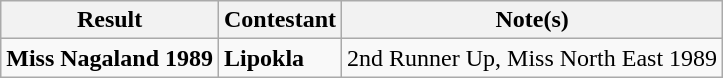<table class="wikitable">
<tr>
<th>Result</th>
<th>Contestant</th>
<th>Note(s)</th>
</tr>
<tr>
<td><strong>Miss Nagaland 1989</strong></td>
<td><strong>Lipokla</strong></td>
<td>2nd Runner Up, Miss North East 1989</td>
</tr>
</table>
